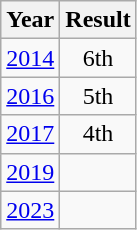<table class="wikitable" style="text-align:center">
<tr>
<th>Year</th>
<th>Result</th>
</tr>
<tr>
<td><a href='#'>2014</a></td>
<td>6th</td>
</tr>
<tr>
<td><a href='#'>2016</a></td>
<td>5th</td>
</tr>
<tr>
<td><a href='#'>2017</a></td>
<td>4th</td>
</tr>
<tr>
<td><a href='#'>2019</a></td>
<td></td>
</tr>
<tr>
<td><a href='#'>2023</a></td>
<td></td>
</tr>
</table>
